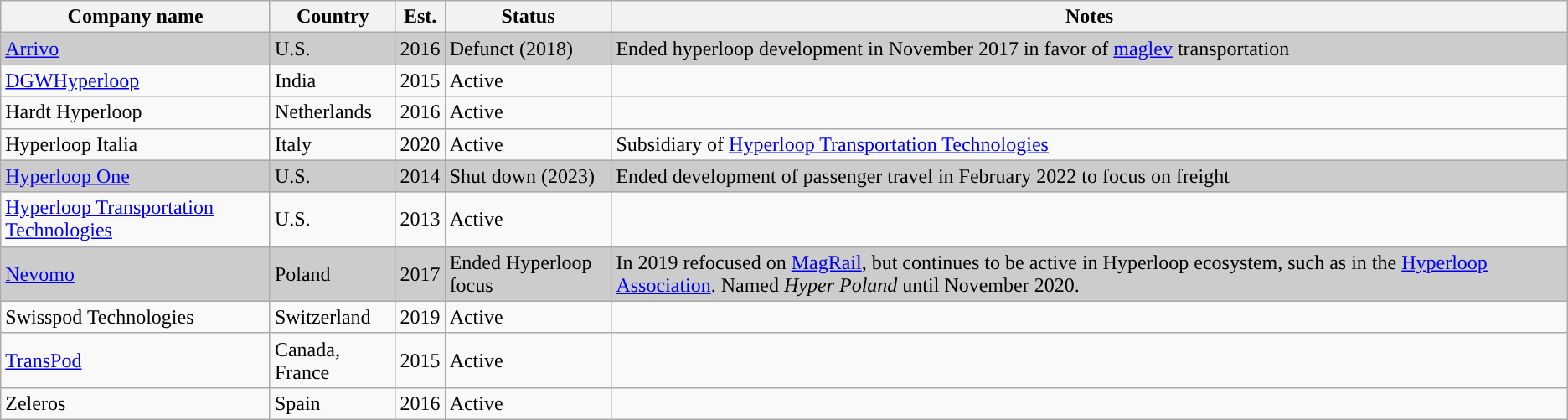<table class="wikitable sortable">
<tr>
<th>Company name</th>
<th>Country</th>
<th>Est.</th>
<th>Status</th>
<th>Notes</th>
</tr>
<tr style="background-color:#CCC;">
<td><a href='#'>Arrivo</a></td>
<td>U.S.</td>
<td>2016</td>
<td>Defunct (2018)</td>
<td>Ended hyperloop development in November 2017 in favor of <a href='#'>maglev</a> transportation</td>
</tr>
<tr>
<td><a href='#'>DGWHyperloop</a></td>
<td>India</td>
<td>2015</td>
<td>Active</td>
<td></td>
</tr>
<tr>
<td>Hardt Hyperloop</td>
<td>Netherlands</td>
<td>2016</td>
<td>Active</td>
<td></td>
</tr>
<tr>
<td>Hyperloop Italia</td>
<td>Italy</td>
<td>2020</td>
<td>Active</td>
<td>Subsidiary of <a href='#'>Hyperloop Transportation Technologies</a></td>
</tr>
<tr style="background-color:#CCC;">
<td><a href='#'>Hyperloop One</a></td>
<td>U.S.</td>
<td>2014</td>
<td>Shut down (2023)</td>
<td>Ended development of passenger travel in February 2022 to focus on freight</td>
</tr>
<tr>
<td><a href='#'>Hyperloop Transportation Technologies</a></td>
<td>U.S.</td>
<td>2013</td>
<td>Active</td>
<td></td>
</tr>
<tr style="background-color:#CCC;">
<td><a href='#'>Nevomo</a></td>
<td>Poland</td>
<td>2017</td>
<td>Ended Hyperloop focus</td>
<td>In 2019 refocused on <a href='#'>MagRail</a>, but continues to be active in Hyperloop ecosystem, such as in the <a href='#'>Hyperloop Association</a>. Named <em>Hyper Poland</em> until November 2020.</td>
</tr>
<tr>
<td>Swisspod Technologies</td>
<td>Switzerland</td>
<td>2019</td>
<td>Active</td>
<td></td>
</tr>
<tr>
<td><a href='#'>TransPod</a></td>
<td>Canada, France</td>
<td>2015</td>
<td>Active</td>
<td></td>
</tr>
<tr>
<td>Zeleros</td>
<td>Spain</td>
<td>2016</td>
<td>Active</td>
<td></td>
</tr>
</table>
